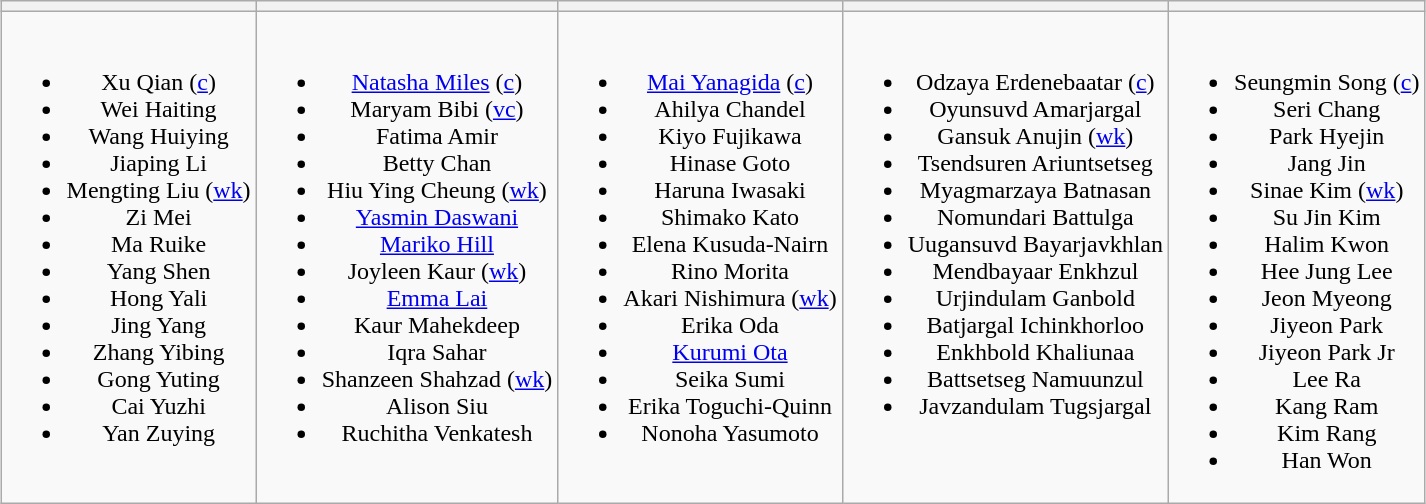<table class="wikitable" style="text-align:center; margin:auto">
<tr>
<th></th>
<th></th>
<th></th>
<th></th>
<th></th>
</tr>
<tr style="vertical-align:top">
<td valign=top><br><ul><li>Xu Qian (<a href='#'>c</a>)</li><li>Wei Haiting</li><li>Wang Huiying</li><li>Jiaping Li</li><li>Mengting Liu (<a href='#'>wk</a>)</li><li>Zi Mei</li><li>Ma Ruike</li><li>Yang Shen</li><li>Hong Yali</li><li>Jing Yang</li><li>Zhang Yibing</li><li>Gong Yuting</li><li>Cai Yuzhi</li><li>Yan Zuying</li></ul></td>
<td valign=top><br><ul><li><a href='#'>Natasha Miles</a> (<a href='#'>c</a>)</li><li>Maryam Bibi (<a href='#'>vc</a>)</li><li>Fatima Amir</li><li>Betty Chan</li><li>Hiu Ying Cheung (<a href='#'>wk</a>)</li><li><a href='#'>Yasmin Daswani</a></li><li><a href='#'>Mariko Hill</a></li><li>Joyleen Kaur (<a href='#'>wk</a>)</li><li><a href='#'>Emma Lai</a></li><li>Kaur Mahekdeep</li><li>Iqra Sahar</li><li>Shanzeen Shahzad (<a href='#'>wk</a>)</li><li>Alison Siu</li><li>Ruchitha Venkatesh</li></ul></td>
<td valign=top><br><ul><li><a href='#'>Mai Yanagida</a> (<a href='#'>c</a>)</li><li>Ahilya Chandel</li><li>Kiyo Fujikawa</li><li>Hinase Goto</li><li>Haruna Iwasaki</li><li>Shimako Kato</li><li>Elena Kusuda-Nairn</li><li>Rino Morita</li><li>Akari Nishimura (<a href='#'>wk</a>)</li><li>Erika Oda</li><li><a href='#'>Kurumi Ota</a></li><li>Seika Sumi</li><li>Erika Toguchi-Quinn</li><li>Nonoha Yasumoto</li></ul></td>
<td valign=top><br><ul><li>Odzaya Erdenebaatar (<a href='#'>c</a>)</li><li>Oyunsuvd Amarjargal</li><li>Gansuk Anujin (<a href='#'>wk</a>)</li><li>Tsendsuren Ariuntsetseg</li><li>Myagmarzaya Batnasan</li><li>Nomundari Battulga</li><li>Uugansuvd Bayarjavkhlan</li><li>Mendbayaar Enkhzul</li><li>Urjindulam Ganbold</li><li>Batjargal Ichinkhorloo</li><li>Enkhbold Khaliunaa</li><li>Battsetseg Namuunzul</li><li>Javzandulam Tugsjargal</li></ul></td>
<td valign=top><br><ul><li>Seungmin Song (<a href='#'>c</a>)</li><li>Seri Chang</li><li>Park Hyejin</li><li>Jang Jin</li><li>Sinae Kim (<a href='#'>wk</a>)</li><li>Su Jin Kim</li><li>Halim Kwon</li><li>Hee Jung Lee</li><li>Jeon Myeong</li><li>Jiyeon Park</li><li>Jiyeon Park Jr</li><li>Lee Ra</li><li>Kang Ram</li><li>Kim Rang</li><li>Han Won</li></ul></td>
</tr>
</table>
